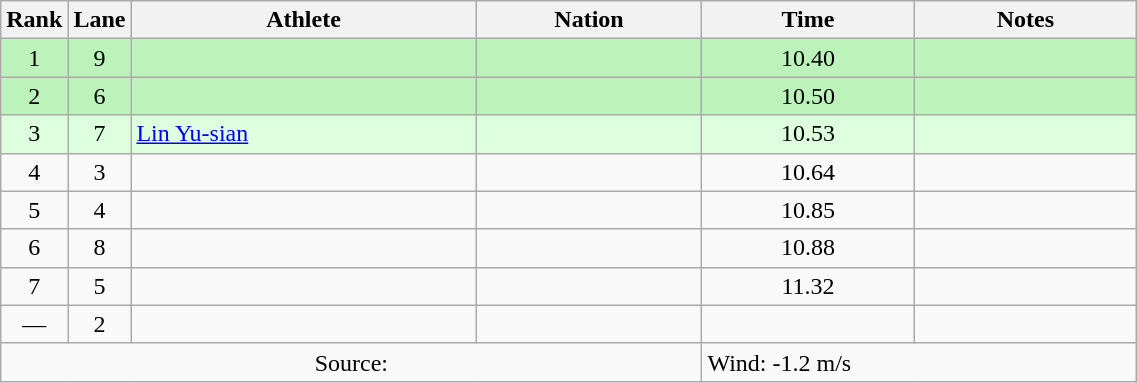<table class="wikitable sortable" style="text-align:center;width: 60%;">
<tr>
<th scope="col" style="width: 10px;">Rank</th>
<th scope="col" style="width: 10px;">Lane</th>
<th scope="col">Athlete</th>
<th scope="col">Nation</th>
<th scope="col">Time</th>
<th scope="col">Notes</th>
</tr>
<tr bgcolor=bbf3bb>
<td>1</td>
<td>9</td>
<td align=left></td>
<td align=left></td>
<td>10.40</td>
<td></td>
</tr>
<tr bgcolor=bbf3bb>
<td>2</td>
<td>6</td>
<td align=left></td>
<td align=left></td>
<td>10.50</td>
<td></td>
</tr>
<tr bgcolor=ddffdd>
<td>3</td>
<td>7</td>
<td align=left><a href='#'>Lin Yu-sian</a></td>
<td align=left></td>
<td>10.53</td>
<td></td>
</tr>
<tr>
<td>4</td>
<td>3</td>
<td align=left></td>
<td align=left></td>
<td>10.64</td>
<td></td>
</tr>
<tr>
<td>5</td>
<td>4</td>
<td align=left></td>
<td align=left></td>
<td>10.85</td>
<td></td>
</tr>
<tr>
<td>6</td>
<td>8</td>
<td align=left></td>
<td align=left></td>
<td>10.88</td>
<td></td>
</tr>
<tr>
<td>7</td>
<td>5</td>
<td align=left></td>
<td align=left></td>
<td>11.32</td>
<td></td>
</tr>
<tr>
<td>—</td>
<td>2</td>
<td align=left></td>
<td align=left></td>
<td></td>
<td></td>
</tr>
<tr class="sortbottom">
<td colspan="4">Source:</td>
<td colspan="2" style="text-align:left;">Wind: -1.2 m/s</td>
</tr>
</table>
